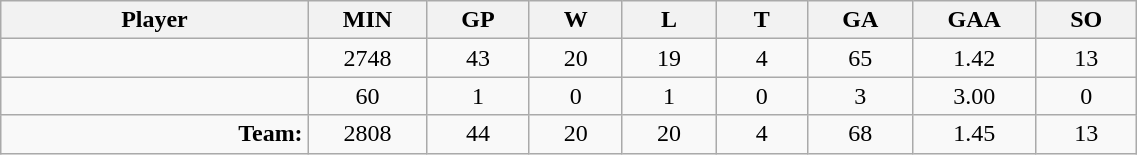<table class="wikitable sortable" width="60%">
<tr>
<th bgcolor="#DDDDFF" width="10%">Player</th>
<th width="3%" bgcolor="#DDDDFF" title="Minutes played">MIN</th>
<th width="3%" bgcolor="#DDDDFF" title="Games played in">GP</th>
<th width="3%" bgcolor="#DDDDFF" title="Games played in">W</th>
<th width="3%" bgcolor="#DDDDFF"title="Games played in">L</th>
<th width="3%" bgcolor="#DDDDFF" title="Ties">T</th>
<th width="3%" bgcolor="#DDDDFF" title="Goals against">GA</th>
<th width="3%" bgcolor="#DDDDFF" title="Goals against average">GAA</th>
<th width="3%" bgcolor="#DDDDFF"title="Shut-outs">SO</th>
</tr>
<tr align="center">
<td align="right"></td>
<td>2748</td>
<td>43</td>
<td>20</td>
<td>19</td>
<td>4</td>
<td>65</td>
<td>1.42</td>
<td>13</td>
</tr>
<tr align="center">
<td align="right"></td>
<td>60</td>
<td>1</td>
<td>0</td>
<td>1</td>
<td>0</td>
<td>3</td>
<td>3.00</td>
<td>0</td>
</tr>
<tr align="center">
<td align="right"><strong>Team:</strong></td>
<td>2808</td>
<td>44</td>
<td>20</td>
<td>20</td>
<td>4</td>
<td>68</td>
<td>1.45</td>
<td>13</td>
</tr>
</table>
